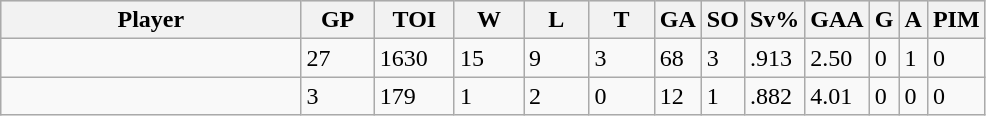<table class="wikitable sortable" width="52%">
<tr align="center"  bgcolor="#dddddd">
<th width="50%">Player</th>
<th width="10%">GP</th>
<th width="10%">TOI</th>
<th width="10%">W</th>
<th width="10%">L</th>
<th width="10%">T</th>
<th width="10%">GA</th>
<th width="10%">SO</th>
<th width="10%">Sv%</th>
<th width="10%">GAA</th>
<th width="10%">G</th>
<th width="10%">A</th>
<th width="10%">PIM</th>
</tr>
<tr>
<td></td>
<td>27</td>
<td>1630</td>
<td>15</td>
<td>9</td>
<td>3</td>
<td>68</td>
<td>3</td>
<td>.913</td>
<td>2.50</td>
<td>0</td>
<td>1</td>
<td>0</td>
</tr>
<tr>
<td></td>
<td>3</td>
<td>179</td>
<td>1</td>
<td>2</td>
<td>0</td>
<td>12</td>
<td>1</td>
<td>.882</td>
<td>4.01</td>
<td>0</td>
<td>0</td>
<td>0</td>
</tr>
</table>
